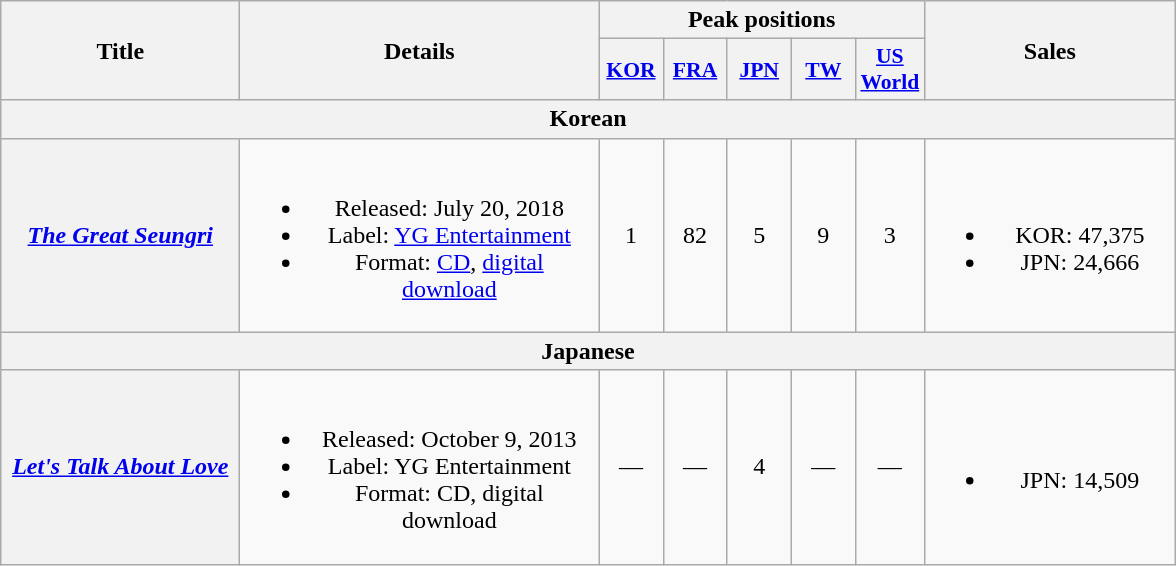<table class="wikitable plainrowheaders" style="text-align:center;">
<tr>
<th rowspan="2" style="width:9.5em;">Title</th>
<th rowspan="2" style="width:14.5em;">Details</th>
<th colspan="5">Peak positions</th>
<th rowspan="2" style="width:10em;">Sales</th>
</tr>
<tr>
<th scope="col" style="width:2.5em;font-size:90%;"><a href='#'>KOR</a><br></th>
<th scope="col" style="width:2.5em;font-size:90%;"><a href='#'>FRA</a><br></th>
<th scope="col" style="width:2.5em;font-size:90%;"><a href='#'>JPN</a><br></th>
<th scope="col" style="width:2.5em;font-size:90%;"><a href='#'>TW</a><br></th>
<th scope="col" style="width:2.5em;font-size:90%;"><a href='#'>US World</a><br></th>
</tr>
<tr>
<th colspan="8">Korean</th>
</tr>
<tr>
<th scope="row"><em><a href='#'>The Great Seungri</a></em></th>
<td><br><ul><li>Released: July 20, 2018</li><li>Label: <a href='#'>YG Entertainment</a></li><li>Format: <a href='#'>CD</a>, <a href='#'>digital download</a></li></ul></td>
<td>1</td>
<td>82</td>
<td>5</td>
<td>9</td>
<td>3</td>
<td><br><ul><li>KOR: 47,375</li><li>JPN: 24,666</li></ul></td>
</tr>
<tr>
<th colspan="8">Japanese</th>
</tr>
<tr>
<th scope="row"><em><a href='#'>Let's Talk About Love</a></em></th>
<td><br><ul><li>Released: October 9, 2013</li><li>Label: YG Entertainment</li><li>Format: CD, digital download</li></ul></td>
<td>—</td>
<td>—</td>
<td>4</td>
<td>—</td>
<td>—</td>
<td><br><ul><li>JPN: 14,509</li></ul></td>
</tr>
</table>
